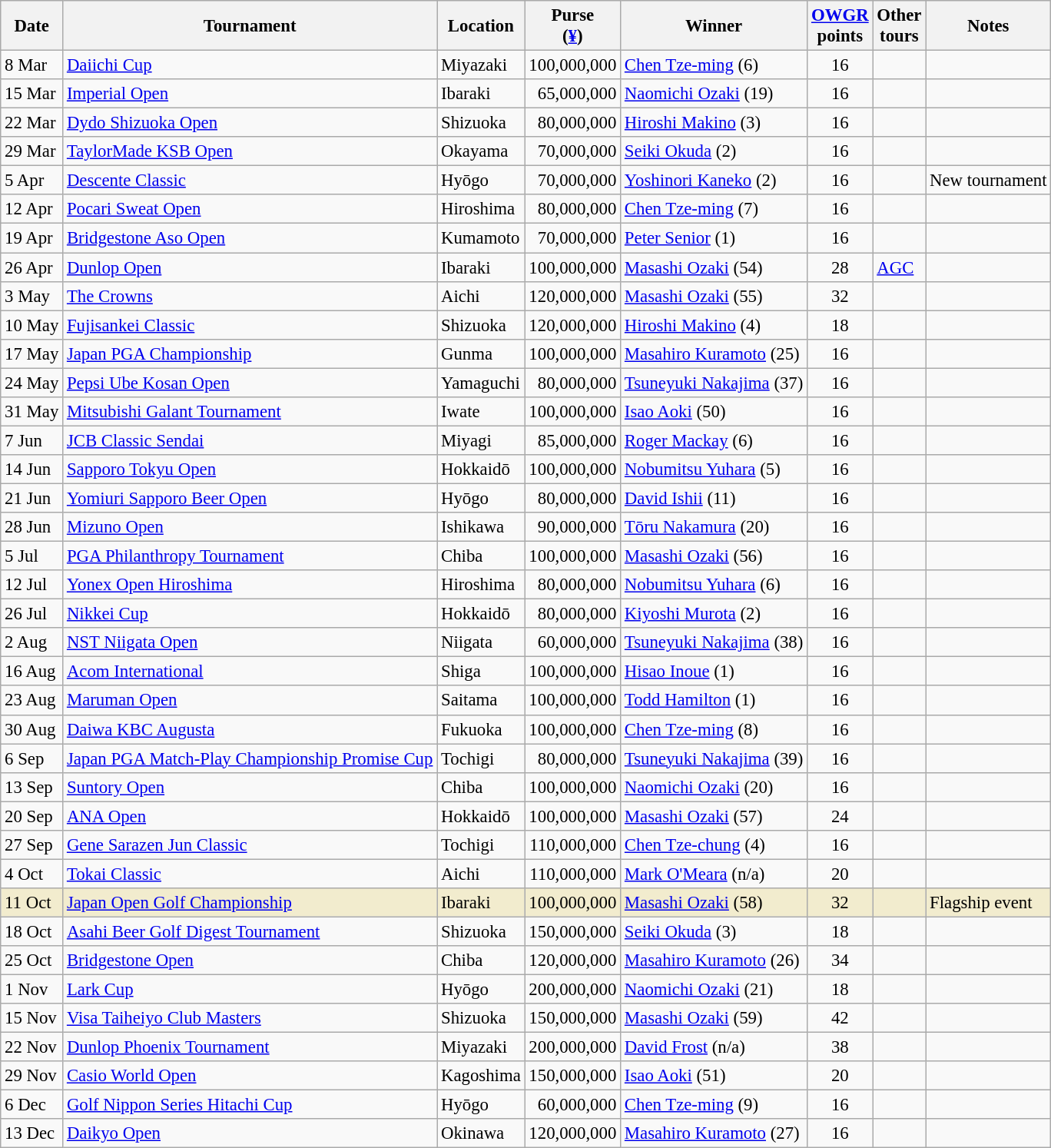<table class="wikitable" style="font-size:95%">
<tr>
<th>Date</th>
<th>Tournament</th>
<th>Location</th>
<th>Purse<br>(<a href='#'>¥</a>)</th>
<th>Winner</th>
<th><a href='#'>OWGR</a><br>points</th>
<th>Other<br>tours</th>
<th>Notes</th>
</tr>
<tr>
<td>8 Mar</td>
<td><a href='#'>Daiichi Cup</a></td>
<td>Miyazaki</td>
<td align=right>100,000,000</td>
<td> <a href='#'>Chen Tze-ming</a> (6)</td>
<td align=center>16</td>
<td></td>
<td></td>
</tr>
<tr>
<td>15 Mar</td>
<td><a href='#'>Imperial Open</a></td>
<td>Ibaraki</td>
<td align=right>65,000,000</td>
<td> <a href='#'>Naomichi Ozaki</a> (19)</td>
<td align=center>16</td>
<td></td>
<td></td>
</tr>
<tr>
<td>22 Mar</td>
<td><a href='#'>Dydo Shizuoka Open</a></td>
<td>Shizuoka</td>
<td align=right>80,000,000</td>
<td> <a href='#'>Hiroshi Makino</a> (3)</td>
<td align=center>16</td>
<td></td>
<td></td>
</tr>
<tr>
<td>29 Mar</td>
<td><a href='#'>TaylorMade KSB Open</a></td>
<td>Okayama</td>
<td align=right>70,000,000</td>
<td> <a href='#'>Seiki Okuda</a> (2)</td>
<td align=center>16</td>
<td></td>
<td></td>
</tr>
<tr>
<td>5 Apr</td>
<td><a href='#'>Descente Classic</a></td>
<td>Hyōgo</td>
<td align=right>70,000,000</td>
<td> <a href='#'>Yoshinori Kaneko</a> (2)</td>
<td align=center>16</td>
<td></td>
<td>New tournament</td>
</tr>
<tr>
<td>12 Apr</td>
<td><a href='#'>Pocari Sweat Open</a></td>
<td>Hiroshima</td>
<td align=right>80,000,000</td>
<td> <a href='#'>Chen Tze-ming</a> (7)</td>
<td align=center>16</td>
<td></td>
<td></td>
</tr>
<tr>
<td>19 Apr</td>
<td><a href='#'>Bridgestone Aso Open</a></td>
<td>Kumamoto</td>
<td align=right>70,000,000</td>
<td> <a href='#'>Peter Senior</a> (1)</td>
<td align=center>16</td>
<td></td>
<td></td>
</tr>
<tr>
<td>26 Apr</td>
<td><a href='#'>Dunlop Open</a></td>
<td>Ibaraki</td>
<td align=right>100,000,000</td>
<td> <a href='#'>Masashi Ozaki</a> (54)</td>
<td align=center>28</td>
<td><a href='#'>AGC</a></td>
<td></td>
</tr>
<tr>
<td>3 May</td>
<td><a href='#'>The Crowns</a></td>
<td>Aichi</td>
<td align=right>120,000,000</td>
<td> <a href='#'>Masashi Ozaki</a> (55)</td>
<td align=center>32</td>
<td></td>
<td></td>
</tr>
<tr>
<td>10 May</td>
<td><a href='#'>Fujisankei Classic</a></td>
<td>Shizuoka</td>
<td align=right>120,000,000</td>
<td> <a href='#'>Hiroshi Makino</a> (4)</td>
<td align=center>18</td>
<td></td>
<td></td>
</tr>
<tr>
<td>17 May</td>
<td><a href='#'>Japan PGA Championship</a></td>
<td>Gunma</td>
<td align=right>100,000,000</td>
<td> <a href='#'>Masahiro Kuramoto</a> (25)</td>
<td align=center>16</td>
<td></td>
<td></td>
</tr>
<tr>
<td>24 May</td>
<td><a href='#'>Pepsi Ube Kosan Open</a></td>
<td>Yamaguchi</td>
<td align=right>80,000,000</td>
<td> <a href='#'>Tsuneyuki Nakajima</a> (37)</td>
<td align=center>16</td>
<td></td>
<td></td>
</tr>
<tr>
<td>31 May</td>
<td><a href='#'>Mitsubishi Galant Tournament</a></td>
<td>Iwate</td>
<td align=right>100,000,000</td>
<td> <a href='#'>Isao Aoki</a> (50)</td>
<td align=center>16</td>
<td></td>
<td></td>
</tr>
<tr>
<td>7 Jun</td>
<td><a href='#'>JCB Classic Sendai</a></td>
<td>Miyagi</td>
<td align=right>85,000,000</td>
<td> <a href='#'>Roger Mackay</a> (6)</td>
<td align=center>16</td>
<td></td>
<td></td>
</tr>
<tr>
<td>14 Jun</td>
<td><a href='#'>Sapporo Tokyu Open</a></td>
<td>Hokkaidō</td>
<td align=right>100,000,000</td>
<td> <a href='#'>Nobumitsu Yuhara</a> (5)</td>
<td align=center>16</td>
<td></td>
<td></td>
</tr>
<tr>
<td>21 Jun</td>
<td><a href='#'>Yomiuri Sapporo Beer Open</a></td>
<td>Hyōgo</td>
<td align=right>80,000,000</td>
<td> <a href='#'>David Ishii</a> (11)</td>
<td align=center>16</td>
<td></td>
<td></td>
</tr>
<tr>
<td>28 Jun</td>
<td><a href='#'>Mizuno Open</a></td>
<td>Ishikawa</td>
<td align=right>90,000,000</td>
<td> <a href='#'>Tōru Nakamura</a> (20)</td>
<td align=center>16</td>
<td></td>
<td></td>
</tr>
<tr>
<td>5 Jul</td>
<td><a href='#'>PGA Philanthropy Tournament</a></td>
<td>Chiba</td>
<td align=right>100,000,000</td>
<td> <a href='#'>Masashi Ozaki</a> (56)</td>
<td align=center>16</td>
<td></td>
<td></td>
</tr>
<tr>
<td>12 Jul</td>
<td><a href='#'>Yonex Open Hiroshima</a></td>
<td>Hiroshima</td>
<td align=right>80,000,000</td>
<td> <a href='#'>Nobumitsu Yuhara</a> (6)</td>
<td align=center>16</td>
<td></td>
<td></td>
</tr>
<tr>
<td>26 Jul</td>
<td><a href='#'>Nikkei Cup</a></td>
<td>Hokkaidō</td>
<td align=right>80,000,000</td>
<td> <a href='#'>Kiyoshi Murota</a> (2)</td>
<td align=center>16</td>
<td></td>
<td></td>
</tr>
<tr>
<td>2 Aug</td>
<td><a href='#'>NST Niigata Open</a></td>
<td>Niigata</td>
<td align=right>60,000,000</td>
<td> <a href='#'>Tsuneyuki Nakajima</a> (38)</td>
<td align=center>16</td>
<td></td>
<td></td>
</tr>
<tr>
<td>16 Aug</td>
<td><a href='#'>Acom International</a></td>
<td>Shiga</td>
<td align=right>100,000,000</td>
<td> <a href='#'>Hisao Inoue</a> (1)</td>
<td align=center>16</td>
<td></td>
<td></td>
</tr>
<tr>
<td>23 Aug</td>
<td><a href='#'>Maruman Open</a></td>
<td>Saitama</td>
<td align=right>100,000,000</td>
<td> <a href='#'>Todd Hamilton</a> (1)</td>
<td align=center>16</td>
<td></td>
<td></td>
</tr>
<tr>
<td>30 Aug</td>
<td><a href='#'>Daiwa KBC Augusta</a></td>
<td>Fukuoka</td>
<td align=right>100,000,000</td>
<td> <a href='#'>Chen Tze-ming</a> (8)</td>
<td align=center>16</td>
<td></td>
<td></td>
</tr>
<tr>
<td>6 Sep</td>
<td><a href='#'>Japan PGA Match-Play Championship Promise Cup</a></td>
<td>Tochigi</td>
<td align=right>80,000,000</td>
<td> <a href='#'>Tsuneyuki Nakajima</a> (39)</td>
<td align=center>16</td>
<td></td>
<td></td>
</tr>
<tr>
<td>13 Sep</td>
<td><a href='#'>Suntory Open</a></td>
<td>Chiba</td>
<td align=right>100,000,000</td>
<td> <a href='#'>Naomichi Ozaki</a> (20)</td>
<td align=center>16</td>
<td></td>
<td></td>
</tr>
<tr>
<td>20 Sep</td>
<td><a href='#'>ANA Open</a></td>
<td>Hokkaidō</td>
<td align=right>100,000,000</td>
<td> <a href='#'>Masashi Ozaki</a> (57)</td>
<td align=center>24</td>
<td></td>
<td></td>
</tr>
<tr>
<td>27 Sep</td>
<td><a href='#'>Gene Sarazen Jun Classic</a></td>
<td>Tochigi</td>
<td align=right>110,000,000</td>
<td> <a href='#'>Chen Tze-chung</a> (4)</td>
<td align=center>16</td>
<td></td>
<td></td>
</tr>
<tr>
<td>4 Oct</td>
<td><a href='#'>Tokai Classic</a></td>
<td>Aichi</td>
<td align=right>110,000,000</td>
<td> <a href='#'>Mark O'Meara</a> (n/a)</td>
<td align=center>20</td>
<td></td>
<td></td>
</tr>
<tr style="background:#f2ecce;">
<td>11 Oct</td>
<td><a href='#'>Japan Open Golf Championship</a></td>
<td>Ibaraki</td>
<td align=right>100,000,000</td>
<td> <a href='#'>Masashi Ozaki</a> (58)</td>
<td align=center>32</td>
<td></td>
<td>Flagship event</td>
</tr>
<tr>
<td>18 Oct</td>
<td><a href='#'>Asahi Beer Golf Digest Tournament</a></td>
<td>Shizuoka</td>
<td align=right>150,000,000</td>
<td> <a href='#'>Seiki Okuda</a> (3)</td>
<td align=center>18</td>
<td></td>
<td></td>
</tr>
<tr>
<td>25 Oct</td>
<td><a href='#'>Bridgestone Open</a></td>
<td>Chiba</td>
<td align=right>120,000,000</td>
<td> <a href='#'>Masahiro Kuramoto</a> (26)</td>
<td align=center>34</td>
<td></td>
<td></td>
</tr>
<tr>
<td>1 Nov</td>
<td><a href='#'>Lark Cup</a></td>
<td>Hyōgo</td>
<td align=right>200,000,000</td>
<td> <a href='#'>Naomichi Ozaki</a> (21)</td>
<td align=center>18</td>
<td></td>
<td></td>
</tr>
<tr>
<td>15 Nov</td>
<td><a href='#'>Visa Taiheiyo Club Masters</a></td>
<td>Shizuoka</td>
<td align=right>150,000,000</td>
<td> <a href='#'>Masashi Ozaki</a> (59)</td>
<td align=center>42</td>
<td></td>
<td></td>
</tr>
<tr>
<td>22 Nov</td>
<td><a href='#'>Dunlop Phoenix Tournament</a></td>
<td>Miyazaki</td>
<td align=right>200,000,000</td>
<td> <a href='#'>David Frost</a> (n/a)</td>
<td align=center>38</td>
<td></td>
<td></td>
</tr>
<tr>
<td>29 Nov</td>
<td><a href='#'>Casio World Open</a></td>
<td>Kagoshima</td>
<td align=right>150,000,000</td>
<td> <a href='#'>Isao Aoki</a> (51)</td>
<td align=center>20</td>
<td></td>
<td></td>
</tr>
<tr>
<td>6 Dec</td>
<td><a href='#'>Golf Nippon Series Hitachi Cup</a></td>
<td>Hyōgo</td>
<td align=right>60,000,000</td>
<td> <a href='#'>Chen Tze-ming</a> (9)</td>
<td align=center>16</td>
<td></td>
<td></td>
</tr>
<tr>
<td>13 Dec</td>
<td><a href='#'>Daikyo Open</a></td>
<td>Okinawa</td>
<td align=right>120,000,000</td>
<td> <a href='#'>Masahiro Kuramoto</a> (27)</td>
<td align=center>16</td>
<td></td>
<td></td>
</tr>
</table>
